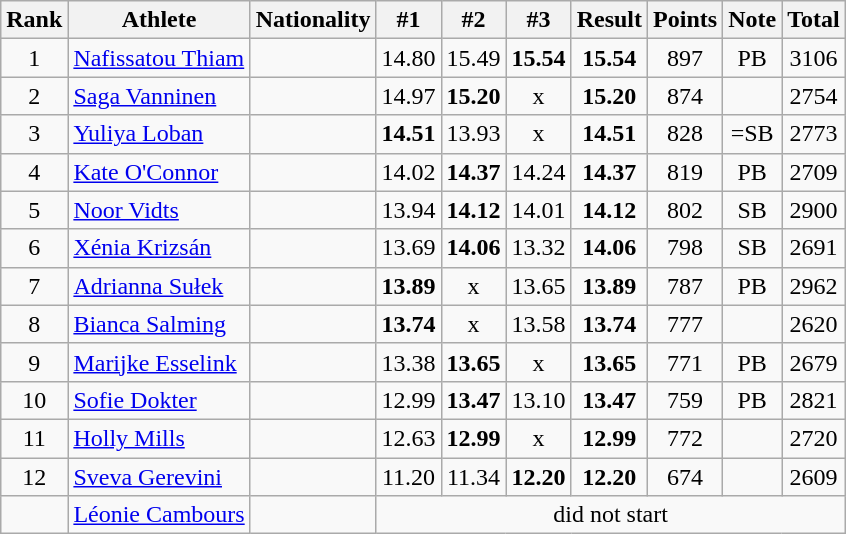<table class="wikitable sortable" style="text-align:center">
<tr>
<th>Rank</th>
<th>Athlete</th>
<th>Nationality</th>
<th>#1</th>
<th>#2</th>
<th>#3</th>
<th>Result</th>
<th>Points</th>
<th>Note</th>
<th>Total</th>
</tr>
<tr>
<td>1</td>
<td align=left><a href='#'>Nafissatou Thiam</a></td>
<td align=left></td>
<td>14.80</td>
<td>15.49</td>
<td><strong>15.54</strong></td>
<td><strong>15.54</strong></td>
<td>897</td>
<td>PB</td>
<td>3106</td>
</tr>
<tr>
<td>2</td>
<td align=left><a href='#'>Saga Vanninen</a></td>
<td align=left></td>
<td>14.97</td>
<td><strong>15.20</strong></td>
<td>x</td>
<td><strong>15.20</strong></td>
<td>874</td>
<td></td>
<td>2754</td>
</tr>
<tr>
<td>3</td>
<td align=left><a href='#'>Yuliya Loban</a></td>
<td align="left"></td>
<td><strong>14.51</strong></td>
<td>13.93</td>
<td>x</td>
<td><strong>14.51</strong></td>
<td>828</td>
<td>=SB</td>
<td>2773</td>
</tr>
<tr>
<td>4</td>
<td align=left><a href='#'>Kate O'Connor</a></td>
<td align=left></td>
<td>14.02</td>
<td><strong>14.37</strong></td>
<td>14.24</td>
<td><strong>14.37</strong></td>
<td>819</td>
<td>PB</td>
<td>2709</td>
</tr>
<tr>
<td>5</td>
<td align=left><a href='#'>Noor Vidts</a></td>
<td align=left></td>
<td>13.94</td>
<td><strong>14.12</strong></td>
<td>14.01</td>
<td><strong>14.12</strong></td>
<td>802</td>
<td>SB</td>
<td>2900</td>
</tr>
<tr>
<td>6</td>
<td align=left><a href='#'>Xénia Krizsán</a></td>
<td align=left></td>
<td>13.69</td>
<td><strong>14.06</strong></td>
<td>13.32</td>
<td><strong>14.06</strong></td>
<td>798</td>
<td>SB</td>
<td>2691</td>
</tr>
<tr>
<td>7</td>
<td align=left><a href='#'>Adrianna Sułek</a></td>
<td align=left></td>
<td><strong>13.89</strong></td>
<td>x</td>
<td>13.65</td>
<td><strong>13.89</strong></td>
<td>787</td>
<td>PB</td>
<td>2962</td>
</tr>
<tr>
<td>8</td>
<td align=left><a href='#'>Bianca Salming</a></td>
<td align=left></td>
<td><strong>13.74</strong></td>
<td>x</td>
<td>13.58</td>
<td><strong>13.74</strong></td>
<td>777</td>
<td></td>
<td>2620</td>
</tr>
<tr>
<td>9</td>
<td align=left><a href='#'>Marijke Esselink</a></td>
<td align="left"></td>
<td>13.38</td>
<td><strong>13.65</strong></td>
<td>x</td>
<td><strong>13.65</strong></td>
<td>771</td>
<td>PB</td>
<td>2679</td>
</tr>
<tr>
<td>10</td>
<td align=left><a href='#'>Sofie Dokter</a></td>
<td align=left></td>
<td>12.99</td>
<td><strong>13.47</strong></td>
<td>13.10</td>
<td><strong>13.47</strong></td>
<td>759</td>
<td>PB</td>
<td>2821</td>
</tr>
<tr>
<td>11</td>
<td align=left><a href='#'>Holly Mills</a></td>
<td align=left></td>
<td>12.63</td>
<td><strong>12.99</strong></td>
<td>x</td>
<td><strong>12.99</strong></td>
<td>772</td>
<td></td>
<td>2720</td>
</tr>
<tr>
<td>12</td>
<td align=left><a href='#'>Sveva Gerevini</a></td>
<td align=left></td>
<td>11.20</td>
<td>11.34</td>
<td><strong>12.20</strong></td>
<td><strong>12.20</strong></td>
<td>674</td>
<td></td>
<td>2609</td>
</tr>
<tr>
<td></td>
<td align=left><a href='#'>Léonie Cambours</a></td>
<td align=left></td>
<td colspan=7>did not start</td>
</tr>
</table>
